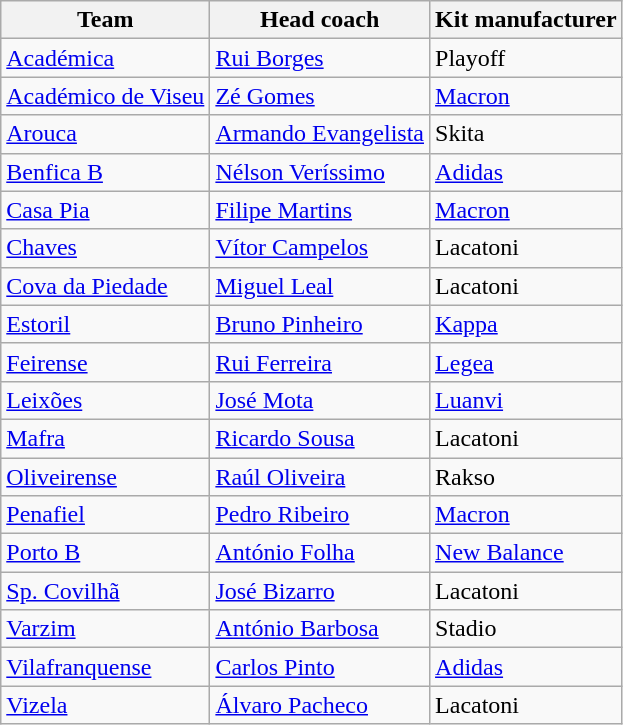<table class="wikitable sortable" style="text-align: left;">
<tr>
<th>Team</th>
<th>Head coach</th>
<th>Kit manufacturer</th>
</tr>
<tr>
<td><a href='#'>Académica</a></td>
<td> <a href='#'>Rui Borges</a></td>
<td> Playoff</td>
</tr>
<tr>
<td><a href='#'>Académico de Viseu</a></td>
<td> <a href='#'>Zé Gomes</a></td>
<td> <a href='#'>Macron</a></td>
</tr>
<tr>
<td><a href='#'>Arouca</a></td>
<td> <a href='#'>Armando Evangelista</a></td>
<td> Skita</td>
</tr>
<tr>
<td><a href='#'>Benfica B</a></td>
<td> <a href='#'>Nélson Veríssimo</a></td>
<td> <a href='#'>Adidas</a></td>
</tr>
<tr>
<td><a href='#'>Casa Pia</a></td>
<td> <a href='#'>Filipe Martins</a></td>
<td> <a href='#'>Macron</a></td>
</tr>
<tr>
<td><a href='#'>Chaves</a></td>
<td> <a href='#'>Vítor Campelos</a></td>
<td> Lacatoni</td>
</tr>
<tr>
<td><a href='#'>Cova da Piedade</a></td>
<td> <a href='#'>Miguel Leal</a></td>
<td> Lacatoni</td>
</tr>
<tr>
<td><a href='#'>Estoril</a></td>
<td> <a href='#'>Bruno Pinheiro</a></td>
<td> <a href='#'>Kappa</a></td>
</tr>
<tr>
<td><a href='#'>Feirense</a></td>
<td> <a href='#'>Rui Ferreira</a></td>
<td> <a href='#'>Legea</a></td>
</tr>
<tr>
<td><a href='#'>Leixões</a></td>
<td> <a href='#'>José Mota</a></td>
<td> <a href='#'>Luanvi</a></td>
</tr>
<tr>
<td><a href='#'>Mafra</a></td>
<td> <a href='#'>Ricardo Sousa</a></td>
<td> Lacatoni</td>
</tr>
<tr>
<td><a href='#'>Oliveirense</a></td>
<td> <a href='#'>Raúl Oliveira</a></td>
<td> Rakso</td>
</tr>
<tr>
<td><a href='#'>Penafiel</a></td>
<td> <a href='#'>Pedro Ribeiro</a></td>
<td> <a href='#'>Macron</a></td>
</tr>
<tr>
<td><a href='#'>Porto B</a></td>
<td> <a href='#'>António Folha</a></td>
<td> <a href='#'>New Balance</a></td>
</tr>
<tr>
<td><a href='#'>Sp. Covilhã</a></td>
<td> <a href='#'>José Bizarro</a></td>
<td> Lacatoni</td>
</tr>
<tr>
<td><a href='#'>Varzim</a></td>
<td> <a href='#'>António Barbosa</a></td>
<td> Stadio</td>
</tr>
<tr>
<td><a href='#'>Vilafranquense</a></td>
<td> <a href='#'>Carlos Pinto</a></td>
<td> <a href='#'>Adidas</a></td>
</tr>
<tr>
<td><a href='#'>Vizela</a></td>
<td> <a href='#'>Álvaro Pacheco</a></td>
<td> Lacatoni</td>
</tr>
</table>
